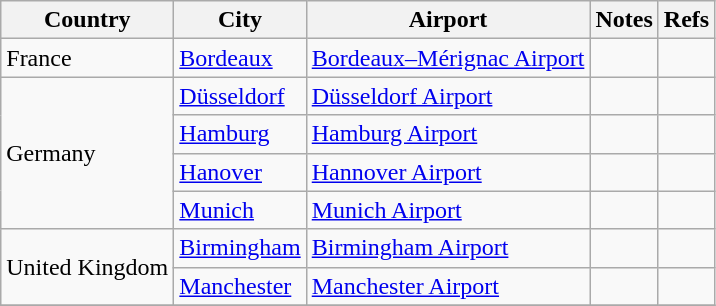<table class="wikitable">
<tr>
<th>Country</th>
<th>City</th>
<th>Airport</th>
<th>Notes</th>
<th>Refs</th>
</tr>
<tr>
<td>France</td>
<td><a href='#'>Bordeaux</a></td>
<td><a href='#'>Bordeaux–Mérignac Airport</a></td>
<td align=center></td>
<td align=center></td>
</tr>
<tr>
<td rowspan="4">Germany</td>
<td><a href='#'>Düsseldorf</a></td>
<td><a href='#'>Düsseldorf Airport</a></td>
<td align=center></td>
<td align=center></td>
</tr>
<tr>
<td><a href='#'>Hamburg</a></td>
<td><a href='#'>Hamburg Airport</a></td>
<td align=center></td>
<td align=center></td>
</tr>
<tr>
<td><a href='#'>Hanover</a></td>
<td><a href='#'>Hannover Airport</a></td>
<td align=center></td>
<td align=center></td>
</tr>
<tr>
<td><a href='#'>Munich</a></td>
<td><a href='#'>Munich Airport</a></td>
<td></td>
<td align=center></td>
</tr>
<tr>
<td rowspan="2">United Kingdom</td>
<td><a href='#'>Birmingham</a></td>
<td><a href='#'>Birmingham Airport</a></td>
<td align=center></td>
<td></td>
</tr>
<tr>
<td><a href='#'>Manchester</a></td>
<td><a href='#'>Manchester Airport</a></td>
<td align=center></td>
<td align=center></td>
</tr>
<tr>
</tr>
</table>
